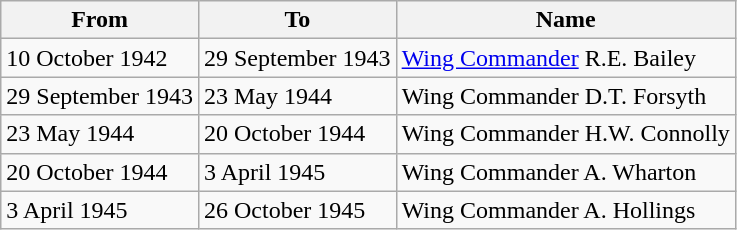<table class="wikitable">
<tr>
<th>From</th>
<th>To</th>
<th>Name</th>
</tr>
<tr>
<td>10 October 1942</td>
<td>29 September 1943</td>
<td><a href='#'>Wing Commander</a> R.E. Bailey</td>
</tr>
<tr>
<td>29 September 1943</td>
<td>23 May 1944</td>
<td>Wing Commander D.T. Forsyth</td>
</tr>
<tr>
<td>23 May 1944</td>
<td>20 October 1944</td>
<td>Wing Commander H.W. Connolly</td>
</tr>
<tr>
<td>20 October 1944</td>
<td>3 April 1945</td>
<td>Wing Commander A. Wharton</td>
</tr>
<tr>
<td>3 April 1945</td>
<td>26 October 1945</td>
<td>Wing Commander A. Hollings</td>
</tr>
</table>
